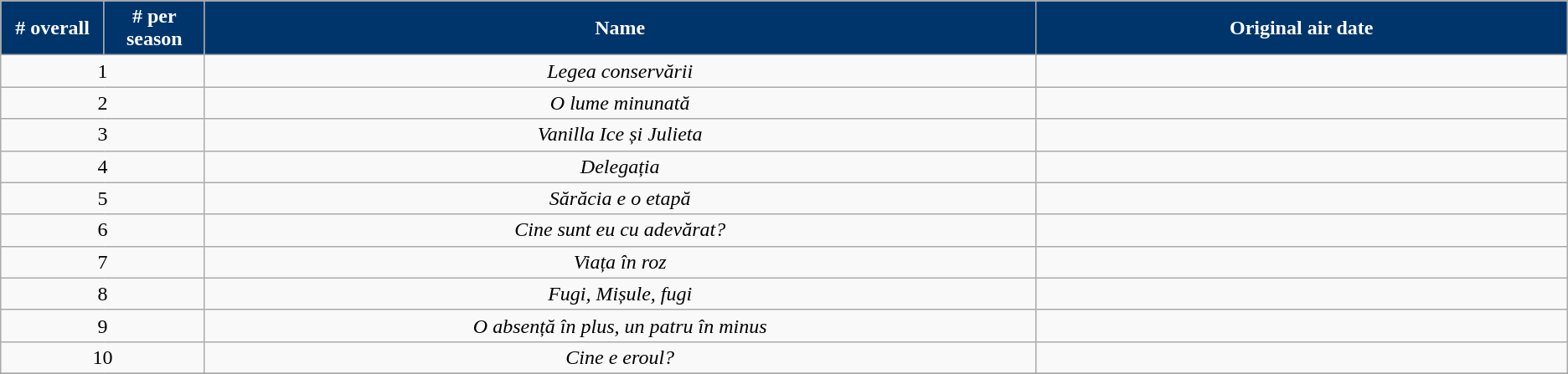<table class="wikitable" style="text-align: center;">
<tr>
<th style="background: #00356B; color:white;" width="2%"># overall</th>
<th style="background: #00356B; color:white;" width="2%"># per season</th>
<th style="background: #00356B; color:white;" width="25%">Name</th>
<th style="background: #00356B; color:white;" width="16%">Original air date</th>
</tr>
<tr>
<td colspan="2">1</td>
<td><em>Legea conservării</em></td>
<td></td>
</tr>
<tr>
<td colspan="2">2</td>
<td><em>O lume minunată</em></td>
<td></td>
</tr>
<tr>
<td colspan="2">3</td>
<td><em>Vanilla Ice și Julieta</em></td>
<td></td>
</tr>
<tr>
<td colspan="2">4</td>
<td><em>Delegația</em></td>
<td></td>
</tr>
<tr>
<td colspan="2">5</td>
<td><em>Sărăcia e o etapă</em></td>
<td></td>
</tr>
<tr>
<td colspan="2">6</td>
<td><em>Cine sunt eu cu adevărat?</em></td>
<td></td>
</tr>
<tr>
<td colspan="2">7</td>
<td><em>Viața în roz</em></td>
<td></td>
</tr>
<tr>
<td colspan="2">8</td>
<td><em>Fugi, Mișule, fugi</em></td>
<td></td>
</tr>
<tr>
<td colspan="2">9</td>
<td><em>O absență în plus, un patru în minus</em></td>
<td></td>
</tr>
<tr>
<td colspan="2">10</td>
<td><em>Cine e eroul?</em></td>
<td></td>
</tr>
<tr>
</tr>
</table>
